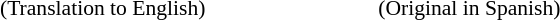<table style="border: 0px; border-collapse: collapse; margin-right: 2em; margin-left: 1em; text-align: left; vertical-align: top; font-size:90%;">
<tr>
<td style="width: 50%; padding-left: 4em; padding-right: 4em; vertical-align: top; padding-bottom:0px; padding-top:0px;">(Translation to English)<br></td>
<td style="width: 50%; padding-left: 4em; padding-right: 4em; vertical-align: top; padding-bottom:0px; padding-top:0px;">(Original in Spanish)<br></td>
</tr>
<tr>
</tr>
</table>
